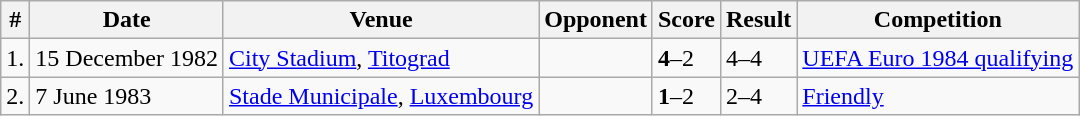<table class="wikitable">
<tr>
<th>#</th>
<th>Date</th>
<th>Venue</th>
<th>Opponent</th>
<th>Score</th>
<th>Result</th>
<th>Competition</th>
</tr>
<tr>
<td>1.</td>
<td>15 December 1982</td>
<td><a href='#'>City Stadium</a>, <a href='#'>Titograd</a></td>
<td></td>
<td><strong>4</strong>–2</td>
<td>4–4</td>
<td><a href='#'>UEFA Euro 1984 qualifying</a></td>
</tr>
<tr>
<td>2.</td>
<td>7 June 1983</td>
<td><a href='#'>Stade Municipale</a>, <a href='#'>Luxembourg</a></td>
<td></td>
<td><strong>1</strong>–2</td>
<td>2–4</td>
<td><a href='#'>Friendly</a></td>
</tr>
</table>
